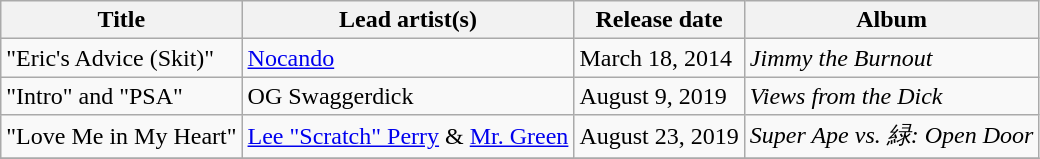<table class="wikitable sortable">
<tr>
<th>Title</th>
<th>Lead artist(s)</th>
<th>Release date</th>
<th>Album</th>
</tr>
<tr>
<td>"Eric's Advice (Skit)"</td>
<td><a href='#'>Nocando</a></td>
<td>March 18, 2014</td>
<td><em>Jimmy the Burnout</em></td>
</tr>
<tr>
<td>"Intro" and "PSA"</td>
<td>OG Swaggerdick</td>
<td>August 9, 2019</td>
<td><em>Views from the Dick</em></td>
</tr>
<tr>
<td>"Love Me in My Heart" </td>
<td><a href='#'>Lee "Scratch" Perry</a> & <a href='#'>Mr. Green</a></td>
<td>August 23, 2019</td>
<td><em>Super Ape vs. 緑: Open Door</em></td>
</tr>
<tr>
</tr>
</table>
